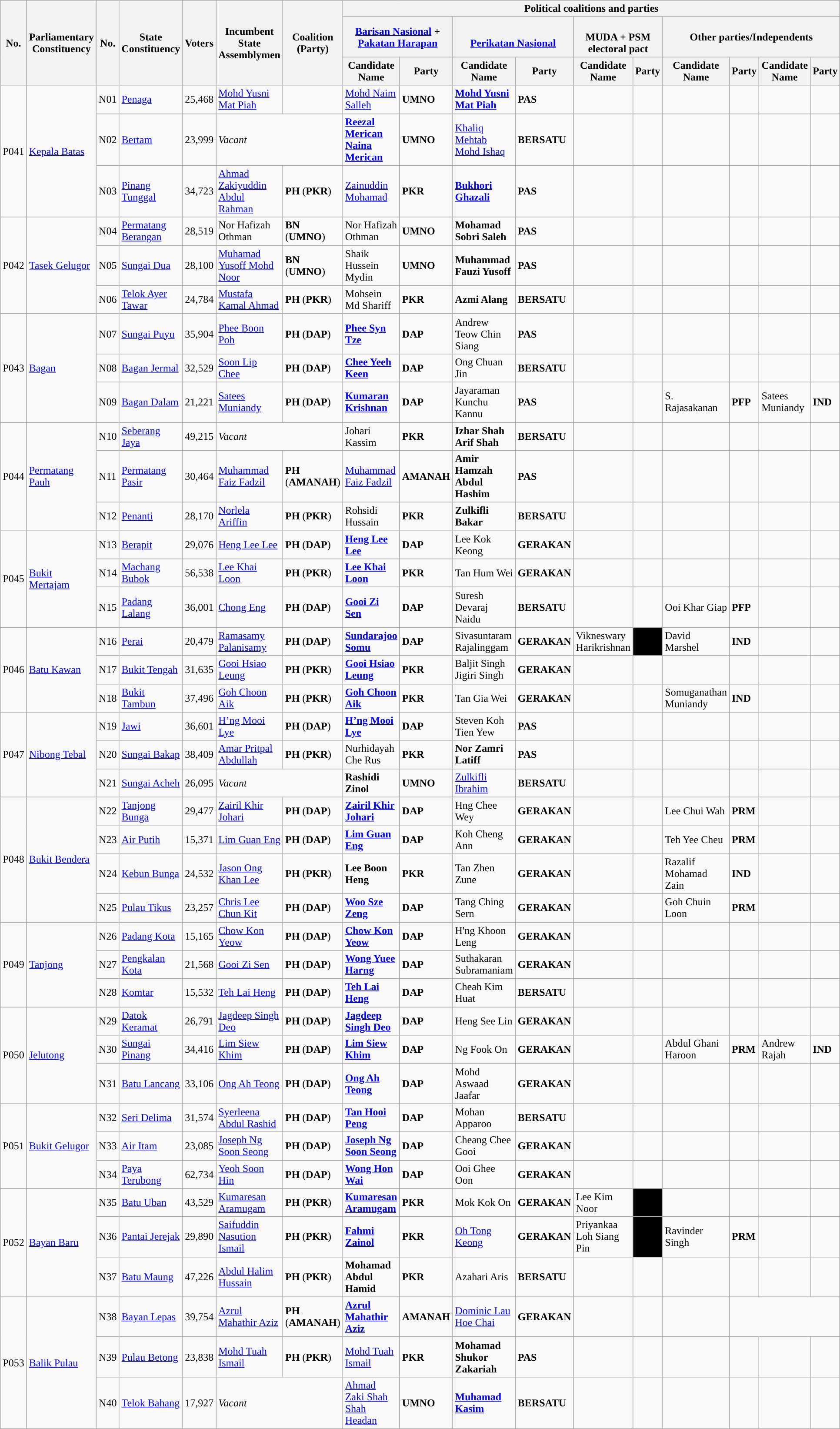<table class="wikitable sortable">
<tr>
<th rowspan="3">No.</th>
<th rowspan="3">Parliamentary Constituency</th>
<th rowspan="3">No.</th>
<th rowspan="3">State Constituency</th>
<th rowspan="3">Voters</th>
<th rowspan="3">Incumbent State Assemblymen</th>
<th rowspan="3">Coalition (Party)</th>
<th colspan="10"><strong>Political coalitions and parties</strong></th>
</tr>
<tr>
<th colspan="2"><a href='#'>Barisan Nasional</a> + <a href='#'>Pakatan Harapan</a></th>
<th colspan="2"><br><a href='#'>Perikatan Nasional</a></th>
<th colspan="2"> <br>MUDA + PSM electoral pact</th>
<th colspan="4">Other parties/Independents</th>
</tr>
<tr>
<th>Candidate Name</th>
<th>Party</th>
<th>Candidate Name</th>
<th>Party</th>
<th>Candidate Name</th>
<th>Party</th>
<th>Candidate Name</th>
<th>Party</th>
<th>Candidate Name</th>
<th>Party</th>
</tr>
<tr>
<td rowspan="3">P041</td>
<td rowspan="3"><a href='#'>Kepala Batas</a></td>
<td>N01</td>
<td><a href='#'>Penaga</a></td>
<td>25,468</td>
<td><a href='#'>Mohd Yusni Mat Piah</a></td>
<td></td>
<td><a href='#'>Mohd Naim Salleh</a></td>
<td style="background:"><strong>UMNO</strong></td>
<td><strong><a href='#'>Mohd Yusni Mat Piah</a></strong></td>
<td style="background:"><strong>PAS</strong></td>
<td></td>
<td></td>
<td></td>
<td></td>
<td></td>
<td></td>
</tr>
<tr>
<td>N02</td>
<td><a href='#'>Bertam</a></td>
<td>23,999</td>
<td colspan="2"><em>Vacant</em></td>
<td><strong><a href='#'>Reezal Merican Naina Merican</a></strong></td>
<td style="background:"><strong>UMNO</strong></td>
<td><a href='#'>Khaliq Mehtab Mohd Ishaq</a></td>
<td style="background:"><strong>BERSATU</strong></td>
<td></td>
<td></td>
<td></td>
<td></td>
<td></td>
<td></td>
</tr>
<tr>
<td>N03</td>
<td><a href='#'>Pinang Tunggal</a></td>
<td>34,723</td>
<td><a href='#'>Ahmad Zakiyuddin Abdul Rahman</a></td>
<td><strong>PH</strong> (<strong>PKR</strong>)</td>
<td><a href='#'>Zainuddin Mohamad</a></td>
<td style="background:"><strong>PKR</strong></td>
<td><strong><a href='#'>Bukhori Ghazali</a></strong></td>
<td style="background:"><strong>PAS</strong></td>
<td></td>
<td></td>
<td></td>
<td></td>
<td></td>
<td></td>
</tr>
<tr>
<td rowspan="3">P042</td>
<td rowspan="3"><a href='#'>Tasek Gelugor</a></td>
<td>N04</td>
<td><a href='#'>Permatang Berangan</a></td>
<td>28,519</td>
<td>Nor Hafizah Othman</td>
<td><strong>BN</strong> (<strong>UMNO</strong>)</td>
<td>Nor Hafizah Othman</td>
<td style="background:"><strong>UMNO</strong></td>
<td><strong>Mohamad Sobri Saleh</strong></td>
<td style="background:"><strong>PAS</strong></td>
<td></td>
<td></td>
<td></td>
<td></td>
<td></td>
<td></td>
</tr>
<tr>
<td>N05</td>
<td><a href='#'>Sungai Dua</a></td>
<td>28,100</td>
<td><a href='#'>Muhamad Yusoff Mohd Noor</a></td>
<td><strong>BN</strong> (<strong>UMNO</strong>)</td>
<td>Shaik Hussein Mydin</td>
<td style="background:"><strong>UMNO</strong></td>
<td><strong>Muhammad Fauzi Yusoff</strong></td>
<td style="background:"><strong>PAS</strong></td>
<td></td>
<td></td>
<td></td>
<td></td>
<td></td>
<td></td>
</tr>
<tr>
<td>N06</td>
<td><a href='#'>Telok Ayer Tawar</a></td>
<td>24,784</td>
<td><a href='#'>Mustafa Kamal Ahmad</a></td>
<td><strong>PH</strong> (<strong>PKR</strong>)</td>
<td>Mohsein Md Shariff</td>
<td style="background:"><strong>PKR</strong></td>
<td><strong>Azmi Alang</strong></td>
<td style="background:"><strong>BERSATU</strong></td>
<td></td>
<td></td>
<td></td>
<td></td>
<td></td>
<td></td>
</tr>
<tr>
<td rowspan="3">P043</td>
<td rowspan="3"><a href='#'>Bagan</a></td>
<td>N07</td>
<td><a href='#'>Sungai Puyu</a></td>
<td>35,904</td>
<td><a href='#'>Phee Boon Poh</a></td>
<td><strong>PH</strong> (<strong>DAP</strong>)</td>
<td><strong><a href='#'>Phee Syn Tze</a></strong></td>
<td style="background:"><strong>DAP</strong></td>
<td>Andrew Teow Chin Siang</td>
<td style="background:"><strong>PAS</strong></td>
<td></td>
<td></td>
<td></td>
<td></td>
<td></td>
<td></td>
</tr>
<tr>
<td>N08</td>
<td><a href='#'>Bagan Jermal</a></td>
<td>32,529</td>
<td><a href='#'>Soon Lip Chee</a></td>
<td><strong>PH</strong> (<strong>DAP</strong>)</td>
<td><strong><a href='#'>Chee Yeeh Keen</a></strong></td>
<td style="background:"><strong>DAP</strong></td>
<td>Ong Chuan Jin</td>
<td style="background:"><strong>BERSATU</strong></td>
<td></td>
<td></td>
<td></td>
<td></td>
<td></td>
<td></td>
</tr>
<tr>
<td>N09</td>
<td><a href='#'>Bagan Dalam</a></td>
<td>21,221</td>
<td><a href='#'>Satees Muniandy</a></td>
<td><strong>PH</strong> (<strong>DAP</strong>)</td>
<td><strong><a href='#'>Kumaran Krishnan</a></strong></td>
<td style="background:"><strong>DAP</strong></td>
<td>Jayaraman Kunchu Kannu</td>
<td style="background:"><strong>PAS</strong></td>
<td></td>
<td></td>
<td>S. Rajasakanan</td>
<td><strong>PFP</strong></td>
<td>Satees Muniandy</td>
<td><strong>IND</strong></td>
</tr>
<tr>
<td rowspan="3">P044</td>
<td rowspan="3"><a href='#'>Permatang Pauh</a></td>
<td>N10</td>
<td><a href='#'>Seberang Jaya</a></td>
<td>49,215</td>
<td colspan="2"><em>Vacant</em></td>
<td>Johari Kassim</td>
<td style="background:"><strong>PKR</strong></td>
<td><strong>Izhar Shah Arif Shah</strong></td>
<td style="background:"><strong>BERSATU</strong></td>
<td></td>
<td></td>
<td></td>
<td></td>
<td></td>
<td></td>
</tr>
<tr>
<td>N11</td>
<td><a href='#'>Permatang Pasir</a></td>
<td>30,464</td>
<td><a href='#'>Muhammad Faiz Fadzil</a></td>
<td><strong>PH</strong> (<strong>AMANAH</strong>)</td>
<td><a href='#'>Muhammad Faiz Fadzil</a></td>
<td style="background:"><strong>AMANAH</strong></td>
<td><strong>Amir Hamzah Abdul Hashim</strong></td>
<td style="background:"><strong>PAS</strong></td>
<td></td>
<td></td>
<td></td>
<td></td>
<td></td>
<td></td>
</tr>
<tr>
<td>N12</td>
<td><a href='#'>Penanti</a></td>
<td>28,170</td>
<td><a href='#'>Norlela Ariffin</a></td>
<td><strong>PH</strong> (<strong>PKR</strong>)</td>
<td>Rohsidi Hussain</td>
<td style="background:"><strong>PKR</strong></td>
<td><strong>Zulkifli Bakar</strong></td>
<td style="background:"><strong>BERSATU</strong></td>
<td></td>
<td></td>
<td></td>
<td></td>
<td></td>
<td></td>
</tr>
<tr>
<td rowspan="3">P045</td>
<td rowspan="3"><a href='#'>Bukit Mertajam</a></td>
<td>N13</td>
<td><a href='#'>Berapit</a></td>
<td>29,076</td>
<td><a href='#'>Heng Lee Lee</a></td>
<td><strong>PH</strong> (<strong>DAP</strong>)</td>
<td><strong><a href='#'>Heng Lee Lee</a></strong></td>
<td style="background:"><strong>DAP</strong></td>
<td>Lee Kok Keong</td>
<td style="background:"><strong>GERAKAN</strong></td>
<td></td>
<td></td>
<td></td>
<td></td>
<td></td>
<td></td>
</tr>
<tr>
<td>N14</td>
<td><a href='#'>Machang Bubok</a></td>
<td>56,538</td>
<td><a href='#'>Lee Khai Loon</a></td>
<td><strong>PH</strong> (<strong>PKR</strong>)</td>
<td><strong><a href='#'>Lee Khai Loon</a></strong></td>
<td style="background:"><strong>PKR</strong></td>
<td>Tan Hum Wei</td>
<td style="background:"><strong>GERAKAN</strong></td>
<td></td>
<td></td>
<td></td>
<td></td>
<td></td>
<td></td>
</tr>
<tr>
<td>N15</td>
<td><a href='#'>Padang Lalang</a></td>
<td>36,001</td>
<td><a href='#'>Chong Eng</a></td>
<td><strong>PH</strong> (<strong>DAP</strong>)</td>
<td><strong><a href='#'>Gooi Zi Sen</a></strong></td>
<td style="background:"><strong>DAP</strong></td>
<td>Suresh Devaraj Naidu</td>
<td style="background:"><strong>BERSATU</strong></td>
<td></td>
<td></td>
<td>Ooi Khar Giap</td>
<td><strong>PFP</strong></td>
<td></td>
<td></td>
</tr>
<tr>
<td rowspan="3">P046</td>
<td rowspan="3"><a href='#'>Batu Kawan</a></td>
<td>N16</td>
<td><a href='#'>Perai</a></td>
<td>20,479</td>
<td><a href='#'>Ramasamy Palanisamy</a></td>
<td><strong>PH</strong> (<strong>DAP</strong>)</td>
<td><strong><a href='#'>Sundarajoo Somu</a></strong></td>
<td style="background:"><strong>DAP</strong></td>
<td>Sivasuntaram Rajalinggam</td>
<td style="background:"><strong>GERAKAN</strong></td>
<td>Vikneswary Harikrishnan</td>
<td bgcolor="black"></td>
<td>David Marshel</td>
<td><strong>IND</strong></td>
<td></td>
<td></td>
</tr>
<tr>
<td>N17</td>
<td><a href='#'>Bukit Tengah</a></td>
<td>31,635</td>
<td><a href='#'>Gooi Hsiao Leung</a></td>
<td><strong>PH</strong> (<strong>PKR</strong>)</td>
<td><strong><a href='#'>Gooi Hsiao Leung</a></strong></td>
<td style="background:"><strong>PKR</strong></td>
<td>Baljit Singh Jigiri Singh</td>
<td style="background:"><strong>GERAKAN</strong></td>
<td></td>
<td></td>
<td></td>
<td></td>
<td></td>
<td></td>
</tr>
<tr>
<td>N18</td>
<td><a href='#'>Bukit Tambun</a></td>
<td>37,496</td>
<td><a href='#'>Goh Choon Aik</a></td>
<td><strong>PH</strong> (<strong>PKR</strong>)</td>
<td><strong><a href='#'>Goh Choon Aik</a></strong></td>
<td style="background:"><strong>PKR</strong></td>
<td>Tan Gia Wei</td>
<td style="background:"><strong>GERAKAN</strong></td>
<td></td>
<td></td>
<td>Somuganathan Muniandy</td>
<td><strong>IND</strong></td>
<td></td>
<td></td>
</tr>
<tr>
<td rowspan="3">P047</td>
<td rowspan="3"><a href='#'>Nibong Tebal</a></td>
<td>N19</td>
<td><a href='#'>Jawi</a></td>
<td>36,601</td>
<td><a href='#'>H’ng Mooi Lye</a></td>
<td><strong>PH</strong> (<strong>DAP</strong>)</td>
<td><strong><a href='#'>H’ng Mooi Lye</a></strong></td>
<td style="background:"><strong>DAP</strong></td>
<td>Steven Koh Tien Yew</td>
<td style="background:"><strong>PAS</strong></td>
<td></td>
<td></td>
<td></td>
<td></td>
<td></td>
<td></td>
</tr>
<tr>
<td>N20</td>
<td><a href='#'>Sungai Bakap</a></td>
<td>38,409</td>
<td><a href='#'>Amar Pritpal Abdullah</a></td>
<td><strong>PH</strong> (<strong>PKR</strong>)</td>
<td>Nurhidayah Che Rus</td>
<td style="background:"><strong>PKR</strong></td>
<td><strong>Nor Zamri Latiff</strong></td>
<td style="background:"><strong>PAS</strong></td>
<td></td>
<td></td>
<td></td>
<td></td>
<td></td>
<td></td>
</tr>
<tr>
<td>N21</td>
<td><a href='#'>Sungai Acheh</a></td>
<td>26,095</td>
<td colspan="2"><em>Vacant</em></td>
<td><strong>Rashidi Zinol</strong></td>
<td style="background:"><strong>UMNO</strong></td>
<td><a href='#'>Zulkifli Ibrahim</a></td>
<td style="background:"><strong>BERSATU</strong></td>
<td></td>
<td></td>
<td></td>
<td></td>
<td></td>
<td></td>
</tr>
<tr>
<td rowspan="4">P048</td>
<td rowspan="4"><a href='#'>Bukit Bendera</a></td>
<td>N22</td>
<td><a href='#'>Tanjong Bunga</a></td>
<td>29,477</td>
<td><a href='#'>Zairil Khir Johari</a></td>
<td><strong>PH</strong> (<strong>DAP</strong>)</td>
<td><strong><a href='#'>Zairil Khir Johari</a></strong></td>
<td style="background:"><strong>DAP</strong></td>
<td>Hng Chee Wey</td>
<td style="background:"><strong>GERAKAN</strong></td>
<td></td>
<td></td>
<td>Lee Chui Wah</td>
<td style="background:"><strong>PRM</strong></td>
<td></td>
<td></td>
</tr>
<tr>
<td>N23</td>
<td><a href='#'>Air Putih</a></td>
<td>15,371</td>
<td><a href='#'>Lim Guan Eng</a></td>
<td><strong>PH</strong> (<strong>DAP</strong>)</td>
<td><strong><a href='#'>Lim Guan Eng</a></strong></td>
<td style="background:"><strong>DAP</strong></td>
<td>Koh Cheng Ann</td>
<td style="background:"><strong>GERAKAN</strong></td>
<td></td>
<td></td>
<td>Teh Yee Cheu</td>
<td style="background:"><strong>PRM</strong></td>
<td></td>
<td></td>
</tr>
<tr>
<td>N24</td>
<td><a href='#'>Kebun Bunga</a></td>
<td>24,532</td>
<td><a href='#'>Jason Ong Khan Lee</a></td>
<td><strong>PH</strong> (<strong>PKR</strong>)</td>
<td><strong>Lee Boon Heng</strong></td>
<td style="background:"><strong>PKR</strong></td>
<td>Tan Zhen Zune</td>
<td style="background:"><strong>GERAKAN</strong></td>
<td></td>
<td></td>
<td>Razalif Mohamad Zain</td>
<td><strong>IND</strong></td>
<td></td>
<td></td>
</tr>
<tr>
<td>N25</td>
<td><a href='#'>Pulau Tikus</a></td>
<td>23,257</td>
<td><a href='#'>Chris Lee Chun Kit</a></td>
<td><strong>PH</strong> (<strong>DAP</strong>)</td>
<td><strong><a href='#'>Woo Sze Zeng</a></strong></td>
<td style="background:"><strong>DAP</strong></td>
<td>Tang Ching Sern</td>
<td style="background:"><strong>GERAKAN</strong></td>
<td></td>
<td></td>
<td>Goh Chuin Loon</td>
<td style="background:"><strong>PRM</strong></td>
<td></td>
<td></td>
</tr>
<tr>
<td rowspan="3">P049</td>
<td rowspan="3"><a href='#'>Tanjong</a></td>
<td>N26</td>
<td><a href='#'>Padang Kota</a></td>
<td>15,165</td>
<td><a href='#'>Chow Kon Yeow</a></td>
<td><strong>PH</strong> (<strong>DAP</strong>)</td>
<td><strong><a href='#'>Chow Kon Yeow</a></strong></td>
<td style="background:"><strong>DAP</strong></td>
<td>H'ng Khoon Leng</td>
<td style="background:"><strong>GERAKAN</strong></td>
<td></td>
<td></td>
<td></td>
<td></td>
<td></td>
<td></td>
</tr>
<tr>
<td>N27</td>
<td><a href='#'>Pengkalan Kota</a></td>
<td>21,568</td>
<td><a href='#'>Gooi Zi Sen</a></td>
<td><strong>PH</strong> (<strong>DAP</strong>)</td>
<td><strong><a href='#'>Wong Yuee Harng</a></strong></td>
<td style="background:"><strong>DAP</strong></td>
<td>Suthakaran Subramaniam</td>
<td style="background:"><strong>GERAKAN</strong></td>
<td></td>
<td></td>
<td></td>
<td></td>
<td></td>
<td></td>
</tr>
<tr>
<td>N28</td>
<td><a href='#'>Komtar</a></td>
<td>15,532</td>
<td><a href='#'>Teh Lai Heng</a></td>
<td><strong>PH</strong> (<strong>DAP</strong>)</td>
<td><strong><a href='#'>Teh Lai Heng</a></strong></td>
<td style="background:"><strong>DAP</strong></td>
<td>Cheah Kim Huat</td>
<td style="background:"><strong>BERSATU</strong></td>
<td></td>
<td></td>
<td></td>
<td></td>
<td></td>
<td></td>
</tr>
<tr>
<td rowspan="3">P050</td>
<td rowspan="3"><a href='#'>Jelutong</a></td>
<td>N29</td>
<td><a href='#'>Datok Keramat</a></td>
<td>26,791</td>
<td><a href='#'>Jagdeep Singh Deo</a></td>
<td><strong>PH</strong> (<strong>DAP</strong>)</td>
<td><strong><a href='#'>Jagdeep Singh Deo</a></strong></td>
<td style="background:"><strong>DAP</strong></td>
<td>Heng See Lin</td>
<td style="background:"><strong>GERAKAN</strong></td>
<td></td>
<td></td>
<td></td>
<td></td>
<td></td>
<td></td>
</tr>
<tr>
<td>N30</td>
<td><a href='#'>Sungai Pinang</a></td>
<td>34,416</td>
<td><a href='#'>Lim Siew Khim</a></td>
<td><strong>PH</strong> (<strong>DAP</strong>)</td>
<td><strong><a href='#'>Lim Siew Khim</a></strong></td>
<td style="background:"><strong>DAP</strong></td>
<td>Ng Fook On</td>
<td style="background:"><strong>GERAKAN</strong></td>
<td></td>
<td></td>
<td>Abdul Ghani Haroon</td>
<td style="background:"><strong>PRM</strong></td>
<td>Andrew Rajah</td>
<td><strong>IND</strong></td>
</tr>
<tr>
<td>N31</td>
<td><a href='#'>Batu Lancang</a></td>
<td>33,106</td>
<td><a href='#'>Ong Ah Teong</a></td>
<td><strong>PH</strong> (<strong>DAP</strong>)</td>
<td><strong><a href='#'>Ong Ah Teong</a></strong></td>
<td style="background:"><strong>DAP</strong></td>
<td>Mohd Aswaad Jaafar</td>
<td style="background:"><strong>GERAKAN</strong></td>
<td></td>
<td></td>
<td></td>
<td></td>
<td></td>
<td></td>
</tr>
<tr>
<td rowspan="3">P051</td>
<td rowspan="3"><a href='#'>Bukit Gelugor</a></td>
<td>N32</td>
<td><a href='#'>Seri Delima</a></td>
<td>31,574</td>
<td><a href='#'>Syerleena Abdul Rashid</a></td>
<td><strong>PH</strong> (<strong>DAP</strong>)</td>
<td><strong><a href='#'>Tan Hooi Peng</a></strong></td>
<td style="background:"><strong>DAP</strong></td>
<td>Mohan Apparoo</td>
<td style="background:"><strong>BERSATU</strong></td>
<td></td>
<td></td>
<td></td>
<td></td>
<td></td>
<td></td>
</tr>
<tr>
<td>N33</td>
<td><a href='#'>Air Itam</a></td>
<td>23,085</td>
<td><a href='#'>Joseph Ng Soon Seong</a></td>
<td><strong>PH</strong> (<strong>DAP</strong>)</td>
<td><strong><a href='#'>Joseph Ng Soon Seong</a></strong></td>
<td style="background:"><strong>DAP</strong></td>
<td>Cheang Chee Gooi</td>
<td style="background:"><strong>GERAKAN</strong></td>
<td></td>
<td></td>
<td></td>
<td></td>
<td></td>
<td></td>
</tr>
<tr>
<td>N34</td>
<td><a href='#'>Paya Terubong</a></td>
<td>62,734</td>
<td><a href='#'>Yeoh Soon Hin</a></td>
<td><strong>PH</strong> (<strong>DAP</strong>)</td>
<td><strong><a href='#'>Wong Hon Wai</a></strong></td>
<td style="background:"><strong>DAP</strong></td>
<td>Ooi Ghee Oon</td>
<td style="background:"><strong>GERAKAN</strong></td>
<td></td>
<td></td>
<td></td>
<td></td>
<td></td>
<td></td>
</tr>
<tr>
<td rowspan="3">P052</td>
<td rowspan="3"><a href='#'>Bayan Baru</a></td>
<td>N35</td>
<td><a href='#'>Batu Uban</a></td>
<td>43,529</td>
<td><a href='#'>Kumaresan Aramugam</a></td>
<td><strong>PH</strong> (<strong>PKR</strong>)</td>
<td><a href='#'><strong>Kumaresan Aramugam</strong></a></td>
<td style="background:"><strong>PKR</strong></td>
<td>Mok Kok On</td>
<td style="background:"><strong>GERAKAN</strong></td>
<td>Lee Kim Noor</td>
<td bgcolor="black"></td>
<td></td>
<td></td>
<td></td>
<td></td>
</tr>
<tr>
<td>N36</td>
<td><a href='#'>Pantai Jerejak</a></td>
<td>29,890</td>
<td><a href='#'>Saifuddin Nasution Ismail</a></td>
<td><strong>PH</strong> (<strong>PKR</strong>)</td>
<td><strong><a href='#'>Fahmi Zainol</a></strong></td>
<td style="background:"><strong>PKR</strong></td>
<td><a href='#'>Oh Tong Keong</a></td>
<td style="background:"><strong>GERAKAN</strong></td>
<td>Priyankaa Loh Siang Pin</td>
<td bgcolor="black"></td>
<td>Ravinder Singh</td>
<td style="background:"><strong>PRM</strong></td>
<td></td>
<td></td>
</tr>
<tr>
<td>N37</td>
<td><a href='#'>Batu Maung</a></td>
<td>47,226</td>
<td><a href='#'>Abdul Halim Hussain</a></td>
<td><strong>PH</strong> (<strong>PKR</strong>)</td>
<td><strong>Mohamad Abdul Hamid</strong></td>
<td style="background:"><strong>PKR</strong></td>
<td>Azahari Aris</td>
<td style="background:"><strong>BERSATU</strong></td>
<td></td>
<td></td>
<td></td>
<td></td>
<td></td>
<td></td>
</tr>
<tr>
<td rowspan="3">P053</td>
<td rowspan="3"><a href='#'>Balik Pulau</a></td>
<td>N38</td>
<td><a href='#'>Bayan Lepas</a></td>
<td>39,754</td>
<td><a href='#'>Azrul Mahathir Aziz</a></td>
<td><strong>PH</strong> (<strong>AMANAH</strong>)</td>
<td><strong><a href='#'>Azrul Mahathir Aziz</a></strong></td>
<td style="background:"><strong>AMANAH</strong></td>
<td><a href='#'>Dominic Lau Hoe Chai</a></td>
<td style="background:"><strong>GERAKAN</strong></td>
<td></td>
<td></td>
<td></td>
</tr>
<tr>
<td>N39</td>
<td><a href='#'>Pulau Betong</a></td>
<td>23,838</td>
<td><a href='#'>Mohd Tuah Ismail</a></td>
<td><strong>PH</strong> (<strong>PKR</strong>)</td>
<td><a href='#'>Mohd Tuah Ismail</a></td>
<td style="background:"><strong>PKR</strong></td>
<td><strong>Mohamad Shukor Zakariah</strong></td>
<td style="background:"><strong>PAS</strong></td>
<td></td>
<td></td>
<td></td>
<td></td>
<td></td>
<td></td>
</tr>
<tr>
<td>N40</td>
<td><a href='#'>Telok Bahang</a></td>
<td>17,927</td>
<td colspan="2"><em>Vacant</em></td>
<td><a href='#'>Ahmad Zaki Shah Shah Headan</a></td>
<td style="background:"><strong>UMNO</strong></td>
<td><strong><a href='#'>Muhamad Kasim</a></strong></td>
<td style="background:"><strong>BERSATU</strong></td>
<td></td>
<td></td>
<td></td>
<td></td>
<td></td>
<td></td>
</tr>
</table>
